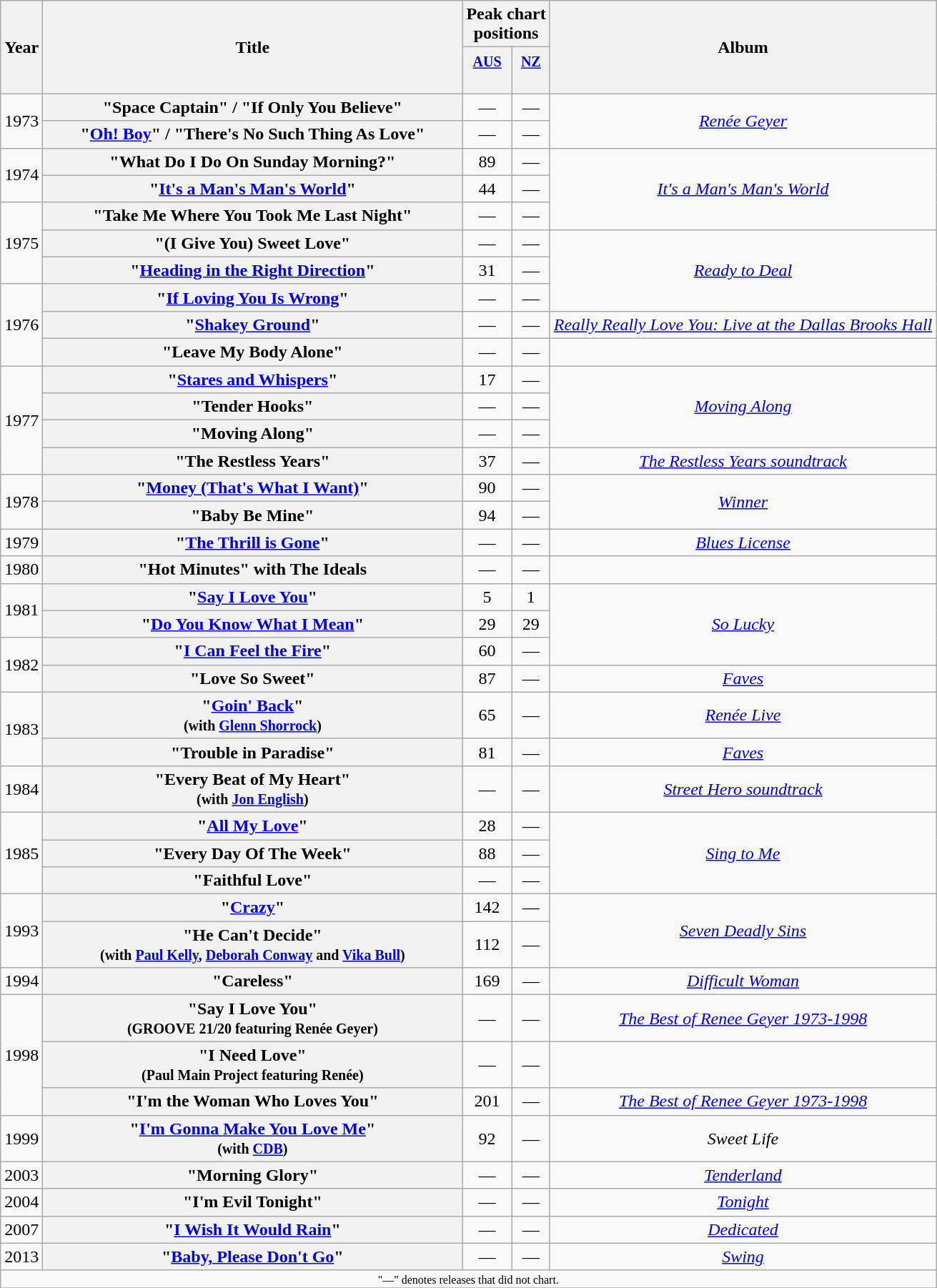<table class="wikitable plainrowheaders" style="text-align:center;" border="1">
<tr>
<th scope="col" rowspan="2">Year</th>
<th scope="col" rowspan="2" style="width:24em;">Title</th>
<th scope="col" colspan="2">Peak chart<br>positions</th>
<th scope="col" rowspan="2">Album</th>
</tr>
<tr>
<th scope="col" style="text-align:center;"><small><a href='#'>AUS</a><br><br></small></th>
<th scope="col" style="text-align:center;"><small><a href='#'>NZ</a> <br><br></small></th>
</tr>
<tr>
<td rowspan="2">1973</td>
<th scope="row">"Space Captain" / "If Only You Believe"</th>
<td style="text-align:center;">—</td>
<td style="text-align:center;">—</td>
<td rowspan="2"><em><a href='#'>Renée Geyer</a></em></td>
</tr>
<tr>
<th scope="row">"<a href='#'>Oh! Boy</a>" / "There's No Such Thing As Love"</th>
<td style="text-align:center;">—</td>
<td style="text-align:center;">—</td>
</tr>
<tr>
<td rowspan="2">1974</td>
<th scope="row">"What Do I Do On Sunday Morning?"</th>
<td style="text-align:center;">89</td>
<td style="text-align:center;">—</td>
<td rowspan="3"><em><a href='#'>It's a Man's Man's World</a></em></td>
</tr>
<tr>
<th scope="row">"<a href='#'>It's a Man's Man's World</a>"</th>
<td style="text-align:center;">44</td>
<td style="text-align:center;">—</td>
</tr>
<tr>
<td rowspan="3">1975</td>
<th scope="row">"Take Me Where You Took Me Last Night"</th>
<td style="text-align:center;">—</td>
<td style="text-align:center;">—</td>
</tr>
<tr>
<th scope="row">"(I Give You) Sweet Love"</th>
<td style="text-align:center;">—</td>
<td style="text-align:center;">—</td>
<td rowspan="3"><em><a href='#'>Ready to Deal</a></em></td>
</tr>
<tr>
<th scope="row">"<a href='#'>Heading in the Right Direction</a>"</th>
<td style="text-align:center;">31</td>
<td style="text-align:center;">—</td>
</tr>
<tr>
<td rowspan="3">1976</td>
<th scope="row">"<a href='#'>If Loving You Is Wrong</a>"</th>
<td style="text-align:center;">—</td>
<td style="text-align:center;">—</td>
</tr>
<tr>
<th scope="row">"<a href='#'>Shakey Ground</a>"</th>
<td style="text-align:center;">—</td>
<td style="text-align:center;">—</td>
<td rowspan="1"><em><a href='#'>Really Really Love You: Live at the Dallas Brooks Hall</a></em></td>
</tr>
<tr>
<th scope="row">"Leave My Body Alone"</th>
<td style="text-align:center;">—</td>
<td style="text-align:center;">—</td>
<td></td>
</tr>
<tr>
<td rowspan="4">1977</td>
<th scope="row">"<a href='#'>Stares and Whispers</a>"</th>
<td style="text-align:center;">17</td>
<td style="text-align:center;">—</td>
<td rowspan="3"><em><a href='#'>Moving Along</a></em></td>
</tr>
<tr>
<th scope="row">"Tender Hooks"</th>
<td style="text-align:center;">—</td>
<td style="text-align:center;">—</td>
</tr>
<tr>
<th scope="row">"Moving Along"</th>
<td style="text-align:center;">—</td>
<td style="text-align:center;">—</td>
</tr>
<tr>
<th scope="row">"The Restless Years"</th>
<td style="text-align:center;">37</td>
<td style="text-align:center;">—</td>
<td rowspan="1"><em><a href='#'>The Restless Years soundtrack</a></em></td>
</tr>
<tr>
<td rowspan="2">1978</td>
<th scope="row">"<a href='#'>Money (That's What I Want)</a>"</th>
<td style="text-align:center;">90</td>
<td style="text-align:center;">—</td>
<td rowspan="2"><em><a href='#'>Winner</a></em></td>
</tr>
<tr>
<th scope="row">"Baby Be Mine"</th>
<td style="text-align:center;">94</td>
<td style="text-align:center;">—</td>
</tr>
<tr>
<td rowspan="1">1979</td>
<th scope="row">"<a href='#'>The Thrill is Gone</a>"</th>
<td style="text-align:center;">—</td>
<td style="text-align:center;">—</td>
<td rowspan="1"><em><a href='#'>Blues License</a></em></td>
</tr>
<tr>
<td rowspan="1">1980</td>
<th scope="row">"Hot Minutes" with The Ideals</th>
<td style="text-align:center;">—</td>
<td style="text-align:center;">—</td>
<td></td>
</tr>
<tr>
<td rowspan="2">1981</td>
<th scope="row">"<a href='#'>Say I Love You</a>"</th>
<td style="text-align:center;">5</td>
<td style="text-align:center;">1</td>
<td rowspan="3"><em><a href='#'>So Lucky</a></em></td>
</tr>
<tr>
<th scope="row">"<a href='#'>Do You Know What I Mean</a>"</th>
<td style="text-align:center;">29</td>
<td style="text-align:center;">29</td>
</tr>
<tr>
<td rowspan="2">1982</td>
<th scope="row">"<a href='#'>I Can Feel the Fire</a>"</th>
<td style="text-align:center;">60</td>
<td style="text-align:center;">—</td>
</tr>
<tr>
<th scope="row">"Love So Sweet"</th>
<td style="text-align:center;">87</td>
<td style="text-align:center;">—</td>
<td rowspan="1"><em><a href='#'>Faves</a></em></td>
</tr>
<tr>
<td rowspan="2">1983</td>
<th scope="row">"<a href='#'>Goin' Back</a>" <br> <small> (with <a href='#'>Glenn Shorrock</a>)</small></th>
<td style="text-align:center;">65</td>
<td style="text-align:center;">—</td>
<td rowspan="1"><em><a href='#'>Renée Live</a></em></td>
</tr>
<tr>
<th scope="row">"Trouble in Paradise"</th>
<td style="text-align:center;">81</td>
<td style="text-align:center;">—</td>
<td rowspan="1"><em><a href='#'>Faves</a></em></td>
</tr>
<tr>
<td rowspan="1">1984</td>
<th scope="row">"Every Beat of My Heart" <br> <small> (with <a href='#'>Jon English</a>)</small></th>
<td style="text-align:center;">—</td>
<td style="text-align:center;">—</td>
<td rowspan="1"><em><a href='#'>Street Hero soundtrack</a></em></td>
</tr>
<tr>
<td rowspan="3">1985</td>
<th scope="row">"<a href='#'>All My Love</a>"</th>
<td style="text-align:center;">28</td>
<td style="text-align:center;">—</td>
<td rowspan="3"><em><a href='#'>Sing to Me</a></em></td>
</tr>
<tr>
<th scope="row">"Every Day Of The Week"</th>
<td style="text-align:center;">88</td>
<td style="text-align:center;">—</td>
</tr>
<tr>
<th scope="row">"Faithful Love"</th>
<td style="text-align:center;">—</td>
<td style="text-align:center;">—</td>
</tr>
<tr>
<td rowspan="2">1993</td>
<th scope="row">"<a href='#'>Crazy</a>"</th>
<td style="text-align:center;">142</td>
<td style="text-align:center;">—</td>
<td rowspan="2"><em><a href='#'>Seven Deadly Sins</a></em></td>
</tr>
<tr>
<th scope="row">"He Can't Decide"<br> <small> (with <a href='#'>Paul Kelly</a>, <a href='#'>Deborah Conway</a> and <a href='#'>Vika Bull</a>)</small></th>
<td style="text-align:center;">112</td>
<td style="text-align:center;">—</td>
</tr>
<tr>
<td rowspan="1">1994</td>
<th scope="row">"Careless"</th>
<td style="text-align:center;">169</td>
<td style="text-align:center;">—</td>
<td rowspan="1"><em><a href='#'>Difficult Woman</a></em></td>
</tr>
<tr>
<td rowspan="3">1998</td>
<th scope="row">"Say I Love You" <br> <small> (GROOVE 21/20 featuring Renée Geyer) </small></th>
<td style="text-align:center;">—</td>
<td style="text-align:center;">—</td>
<td rowspan="1"><em><a href='#'>The Best of Renee Geyer 1973-1998</a></em></td>
</tr>
<tr>
<th scope="row">"I Need Love" <br> <small> (Paul Main Project featuring Renée)</small></th>
<td style="text-align:center;">—</td>
<td style="text-align:center;">—</td>
<td></td>
</tr>
<tr>
<th scope="row">"I'm the Woman Who Loves You"</th>
<td style="text-align:center;">201</td>
<td style="text-align:center;">—</td>
<td rowspan="1"><em><a href='#'>The Best of Renee Geyer 1973-1998</a></em></td>
</tr>
<tr>
<td rowspan="1">1999</td>
<th scope="row">"<a href='#'>I'm Gonna Make You Love Me</a>" <br> <small> (with <a href='#'>CDB</a>)</small></th>
<td style="text-align:center;">92</td>
<td style="text-align:center;">—</td>
<td><em>Sweet Life</em></td>
</tr>
<tr>
<td rowspan="1">2003</td>
<th scope="row">"Morning Glory"</th>
<td style="text-align:center;">—</td>
<td style="text-align:center;">—</td>
<td rowspan="1"><em><a href='#'>Tenderland</a></em></td>
</tr>
<tr>
<td rowspan="1">2004</td>
<th scope="row">"I'm Evil Tonight"</th>
<td style="text-align:center;">—</td>
<td style="text-align:center;">—</td>
<td><em><a href='#'>Tonight</a></em></td>
</tr>
<tr>
<td rowspan="1">2007</td>
<th scope="row">"<a href='#'>I Wish It Would Rain</a>"</th>
<td style="text-align:center;">—</td>
<td style="text-align:center;">—</td>
<td><em><a href='#'>Dedicated</a></em></td>
</tr>
<tr>
<td rowspan="1">2013</td>
<th scope="row">"<a href='#'>Baby, Please Don't Go</a>"</th>
<td style="text-align:center;">—</td>
<td style="text-align:center;">—</td>
<td><em><a href='#'>Swing</a></em></td>
</tr>
<tr>
<td align="center" colspan="7" style="font-size: 8pt">"—" denotes releases that did not chart.</td>
</tr>
<tr>
</tr>
</table>
